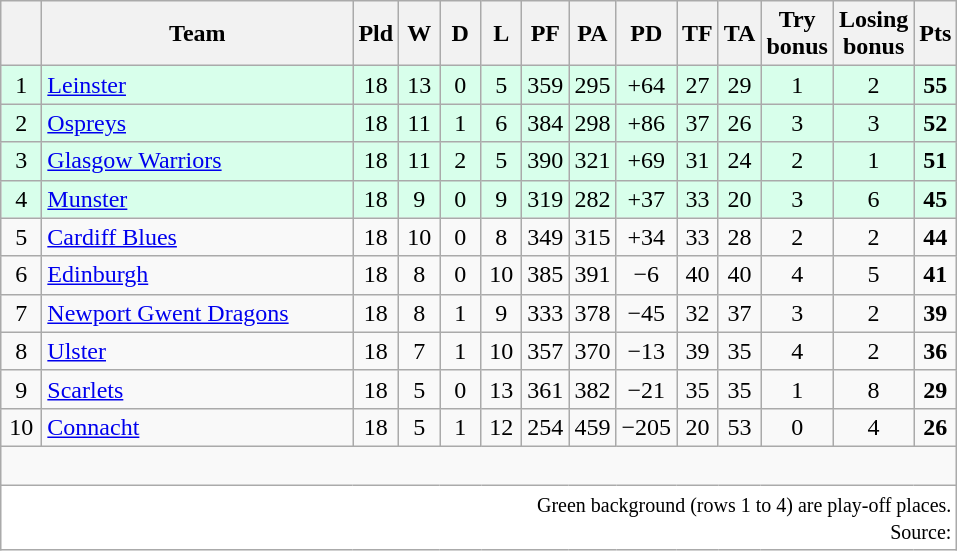<table class="wikitable" style="text-align:center">
<tr>
<th width="20"></th>
<th style="width:200px;">Team</th>
<th width="20">Pld</th>
<th width="20">W</th>
<th width="20">D</th>
<th width="20">L</th>
<th width="20">PF</th>
<th width="20">PA</th>
<th width="30">PD</th>
<th width="20">TF</th>
<th width="20">TA</th>
<th width="20">Try bonus</th>
<th width="20">Losing bonus</th>
<th width="20">Pts</th>
</tr>
<tr bgcolor=#d8ffeb>
<td>1</td>
<td align=left> <a href='#'>Leinster</a></td>
<td>18</td>
<td>13</td>
<td>0</td>
<td>5</td>
<td>359</td>
<td>295</td>
<td>+64</td>
<td>27</td>
<td>29</td>
<td>1</td>
<td>2</td>
<td><strong>55</strong></td>
</tr>
<tr bgcolor=#d8ffeb>
<td>2</td>
<td align=left> <a href='#'>Ospreys</a></td>
<td>18</td>
<td>11</td>
<td>1</td>
<td>6</td>
<td>384</td>
<td>298</td>
<td>+86</td>
<td>37</td>
<td>26</td>
<td>3</td>
<td>3</td>
<td><strong>52</strong></td>
</tr>
<tr bgcolor=#d8ffeb>
<td>3</td>
<td align=left> <a href='#'>Glasgow Warriors</a></td>
<td>18</td>
<td>11</td>
<td>2</td>
<td>5</td>
<td>390</td>
<td>321</td>
<td>+69</td>
<td>31</td>
<td>24</td>
<td>2</td>
<td>1</td>
<td><strong>51</strong></td>
</tr>
<tr bgcolor=#d8ffeb>
<td>4</td>
<td align=left> <a href='#'>Munster</a></td>
<td>18</td>
<td>9</td>
<td>0</td>
<td>9</td>
<td>319</td>
<td>282</td>
<td>+37</td>
<td>33</td>
<td>20</td>
<td>3</td>
<td>6</td>
<td><strong>45</strong></td>
</tr>
<tr>
<td>5</td>
<td align=left> <a href='#'>Cardiff Blues</a></td>
<td>18</td>
<td>10</td>
<td>0</td>
<td>8</td>
<td>349</td>
<td>315</td>
<td>+34</td>
<td>33</td>
<td>28</td>
<td>2</td>
<td>2</td>
<td><strong>44</strong></td>
</tr>
<tr>
<td>6</td>
<td align=left> <a href='#'>Edinburgh</a></td>
<td>18</td>
<td>8</td>
<td>0</td>
<td>10</td>
<td>385</td>
<td>391</td>
<td>−6</td>
<td>40</td>
<td>40</td>
<td>4</td>
<td>5</td>
<td><strong>41</strong></td>
</tr>
<tr>
<td>7</td>
<td align=left> <a href='#'>Newport Gwent Dragons</a></td>
<td>18</td>
<td>8</td>
<td>1</td>
<td>9</td>
<td>333</td>
<td>378</td>
<td>−45</td>
<td>32</td>
<td>37</td>
<td>3</td>
<td>2</td>
<td><strong>39</strong></td>
</tr>
<tr>
<td>8</td>
<td align=left> <a href='#'>Ulster</a></td>
<td>18</td>
<td>7</td>
<td>1</td>
<td>10</td>
<td>357</td>
<td>370</td>
<td>−13</td>
<td>39</td>
<td>35</td>
<td>4</td>
<td>2</td>
<td><strong>36</strong></td>
</tr>
<tr>
<td>9</td>
<td align=left> <a href='#'>Scarlets</a></td>
<td>18</td>
<td>5</td>
<td>0</td>
<td>13</td>
<td>361</td>
<td>382</td>
<td>−21</td>
<td>35</td>
<td>35</td>
<td>1</td>
<td>8</td>
<td><strong>29</strong></td>
</tr>
<tr>
<td>10</td>
<td align=left> <a href='#'>Connacht</a></td>
<td>18</td>
<td>5</td>
<td>1</td>
<td>12</td>
<td>254</td>
<td>459</td>
<td>−205</td>
<td>20</td>
<td>53</td>
<td>0</td>
<td>4</td>
<td><strong>26</strong></td>
</tr>
<tr>
<td colspan="14"><br></td>
</tr>
<tr>
<td colspan="14" style="text-align:right; background:#fff;" cellpadding="0" cellspacing="0"><small>Green background (rows 1 to 4) are play-off places.<br>Source: </small></td>
</tr>
</table>
